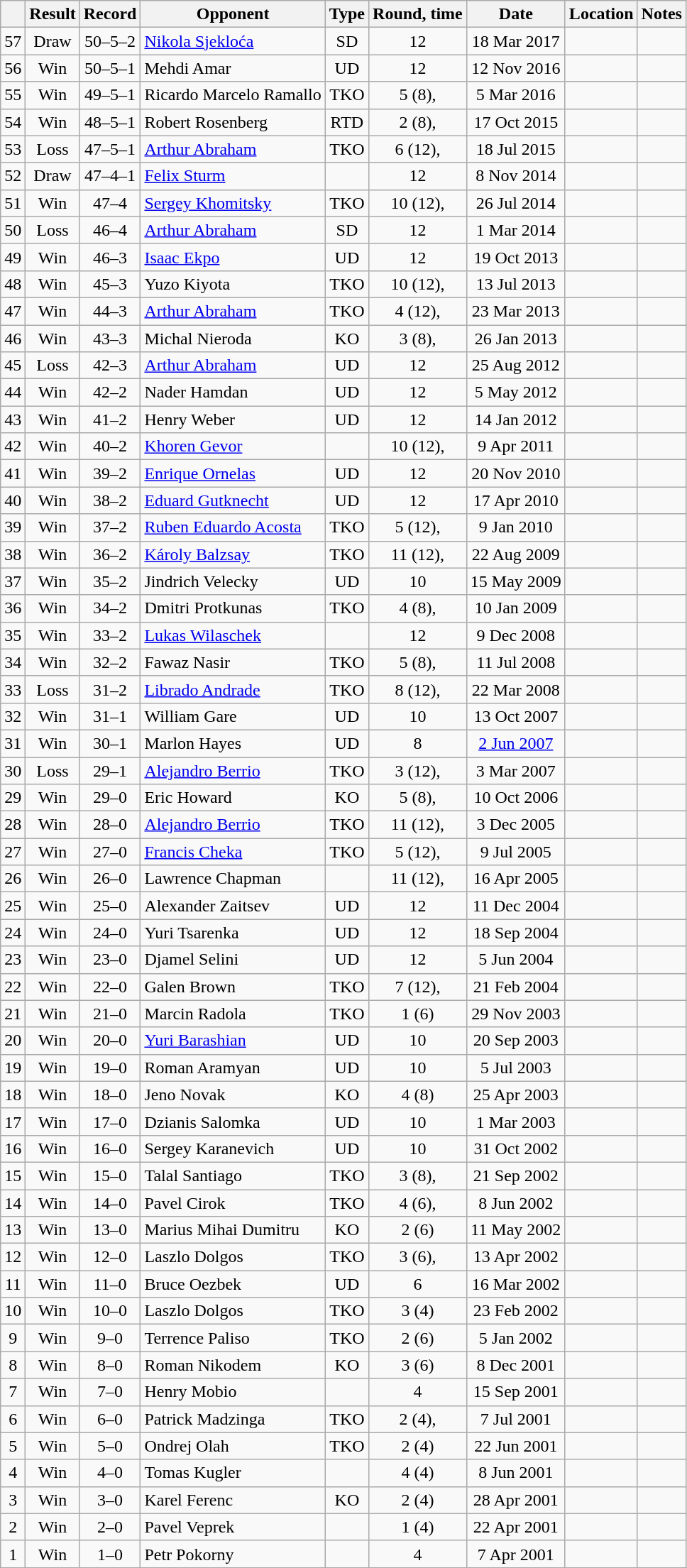<table class="wikitable" style="text-align:center">
<tr>
<th></th>
<th>Result</th>
<th>Record</th>
<th>Opponent</th>
<th>Type</th>
<th>Round, time</th>
<th>Date</th>
<th>Location</th>
<th>Notes</th>
</tr>
<tr>
<td>57</td>
<td>Draw</td>
<td>50–5–2</td>
<td style="text-align:left;"><a href='#'>Nikola Sjekloća</a></td>
<td>SD</td>
<td>12</td>
<td>18 Mar 2017</td>
<td style="text-align:left;"></td>
<td style="text-align:left;"></td>
</tr>
<tr>
<td>56</td>
<td>Win</td>
<td>50–5–1</td>
<td style="text-align:left;">Mehdi Amar</td>
<td>UD</td>
<td>12</td>
<td>12 Nov 2016</td>
<td style="text-align:left;"></td>
<td style="text-align:left;"></td>
</tr>
<tr>
<td>55</td>
<td>Win</td>
<td>49–5–1</td>
<td style="text-align:left;">Ricardo Marcelo Ramallo</td>
<td>TKO</td>
<td>5 (8), </td>
<td>5 Mar 2016</td>
<td style="text-align:left;"></td>
<td></td>
</tr>
<tr>
<td>54</td>
<td>Win</td>
<td>48–5–1</td>
<td style="text-align:left;">Robert Rosenberg</td>
<td>RTD</td>
<td>2 (8), </td>
<td>17 Oct 2015</td>
<td style="text-align:left;"></td>
<td></td>
</tr>
<tr>
<td>53</td>
<td>Loss</td>
<td>47–5–1</td>
<td style="text-align:left;"><a href='#'>Arthur Abraham</a></td>
<td>TKO</td>
<td>6 (12), </td>
<td>18 Jul 2015</td>
<td style="text-align:left;"></td>
<td style="text-align:left;"></td>
</tr>
<tr>
<td>52</td>
<td>Draw</td>
<td>47–4–1</td>
<td style="text-align:left;"><a href='#'>Felix Sturm</a></td>
<td></td>
<td>12</td>
<td>8 Nov 2014</td>
<td style="text-align:left;"></td>
<td></td>
</tr>
<tr>
<td>51</td>
<td>Win</td>
<td>47–4</td>
<td style="text-align:left;"><a href='#'>Sergey Khomitsky</a></td>
<td>TKO</td>
<td>10 (12), </td>
<td>26 Jul 2014</td>
<td style="text-align:left;"></td>
<td style="text-align:left;"></td>
</tr>
<tr>
<td>50</td>
<td>Loss</td>
<td>46–4</td>
<td style="text-align:left;"><a href='#'>Arthur Abraham</a></td>
<td>SD</td>
<td>12</td>
<td>1 Mar 2014</td>
<td style="text-align:left;"></td>
<td style="text-align:left;"></td>
</tr>
<tr>
<td>49</td>
<td>Win</td>
<td>46–3</td>
<td style="text-align:left;"><a href='#'>Isaac Ekpo</a></td>
<td>UD</td>
<td>12</td>
<td>19 Oct 2013</td>
<td style="text-align:left;"></td>
<td style="text-align:left;"></td>
</tr>
<tr>
<td>48</td>
<td>Win</td>
<td>45–3</td>
<td style="text-align:left;">Yuzo Kiyota</td>
<td>TKO</td>
<td>10 (12), </td>
<td>13 Jul 2013</td>
<td style="text-align:left;"></td>
<td style="text-align:left;"></td>
</tr>
<tr>
<td>47</td>
<td>Win</td>
<td>44–3</td>
<td style="text-align:left;"><a href='#'>Arthur Abraham</a></td>
<td>TKO</td>
<td>4 (12), </td>
<td>23 Mar 2013</td>
<td style="text-align:left;"></td>
<td style="text-align:left;"></td>
</tr>
<tr>
<td>46</td>
<td>Win</td>
<td>43–3</td>
<td style="text-align:left;">Michal Nieroda</td>
<td>KO</td>
<td>3 (8), </td>
<td>26 Jan 2013</td>
<td style="text-align:left;"></td>
<td></td>
</tr>
<tr>
<td>45</td>
<td>Loss</td>
<td>42–3</td>
<td style="text-align:left;"><a href='#'>Arthur Abraham</a></td>
<td>UD</td>
<td>12</td>
<td>25 Aug 2012</td>
<td style="text-align:left;"></td>
<td style="text-align:left;"></td>
</tr>
<tr>
<td>44</td>
<td>Win</td>
<td>42–2</td>
<td style="text-align:left;">Nader Hamdan</td>
<td>UD</td>
<td>12</td>
<td>5 May 2012</td>
<td style="text-align:left;"></td>
<td style="text-align:left;"></td>
</tr>
<tr>
<td>43</td>
<td>Win</td>
<td>41–2</td>
<td style="text-align:left;">Henry Weber</td>
<td>UD</td>
<td>12</td>
<td>14 Jan 2012</td>
<td style="text-align:left;"></td>
<td style="text-align:left;"></td>
</tr>
<tr>
<td>42</td>
<td>Win</td>
<td>40–2</td>
<td style="text-align:left;"><a href='#'>Khoren Gevor</a></td>
<td></td>
<td>10 (12), </td>
<td>9 Apr 2011</td>
<td style="text-align:left;"></td>
<td style="text-align:left;"></td>
</tr>
<tr>
<td>41</td>
<td>Win</td>
<td>39–2</td>
<td style="text-align:left;"><a href='#'>Enrique Ornelas</a></td>
<td>UD</td>
<td>12</td>
<td>20 Nov 2010</td>
<td style="text-align:left;"></td>
<td style="text-align:left;"></td>
</tr>
<tr>
<td>40</td>
<td>Win</td>
<td>38–2</td>
<td style="text-align:left;"><a href='#'>Eduard Gutknecht</a></td>
<td>UD</td>
<td>12</td>
<td>17 Apr 2010</td>
<td style="text-align:left;"></td>
<td style="text-align:left;"></td>
</tr>
<tr>
<td>39</td>
<td>Win</td>
<td>37–2</td>
<td style="text-align:left;"><a href='#'>Ruben Eduardo Acosta</a></td>
<td>TKO</td>
<td>5 (12), </td>
<td>9 Jan 2010</td>
<td style="text-align:left;"></td>
<td style="text-align:left;"></td>
</tr>
<tr>
<td>38</td>
<td>Win</td>
<td>36–2</td>
<td style="text-align:left;"><a href='#'>Károly Balzsay</a></td>
<td>TKO</td>
<td>11 (12), </td>
<td>22 Aug 2009</td>
<td style="text-align:left;"></td>
<td style="text-align:left;"></td>
</tr>
<tr>
<td>37</td>
<td>Win</td>
<td>35–2</td>
<td style="text-align:left;">Jindrich Velecky</td>
<td>UD</td>
<td>10</td>
<td>15 May 2009</td>
<td style="text-align:left;"></td>
<td></td>
</tr>
<tr>
<td>36</td>
<td>Win</td>
<td>34–2</td>
<td style="text-align:left;">Dmitri Protkunas</td>
<td>TKO</td>
<td>4 (8), </td>
<td>10 Jan 2009</td>
<td style="text-align:left;"></td>
<td></td>
</tr>
<tr>
<td>35</td>
<td>Win</td>
<td>33–2</td>
<td style="text-align:left;"><a href='#'>Lukas Wilaschek</a></td>
<td></td>
<td>12</td>
<td>9 Dec 2008</td>
<td style="text-align:left;"></td>
<td style="text-align:left;"></td>
</tr>
<tr>
<td>34</td>
<td>Win</td>
<td>32–2</td>
<td style="text-align:left;">Fawaz Nasir</td>
<td>TKO</td>
<td>5 (8), </td>
<td>11 Jul 2008</td>
<td style="text-align:left;"></td>
<td></td>
</tr>
<tr>
<td>33</td>
<td>Loss</td>
<td>31–2</td>
<td style="text-align:left;"><a href='#'>Librado Andrade</a></td>
<td>TKO</td>
<td>8 (12), </td>
<td>22 Mar 2008</td>
<td style="text-align:left;"></td>
<td></td>
</tr>
<tr>
<td>32</td>
<td>Win</td>
<td>31–1</td>
<td style="text-align:left;">William Gare</td>
<td>UD</td>
<td>10</td>
<td>13 Oct 2007</td>
<td style="text-align:left;"></td>
<td></td>
</tr>
<tr>
<td>31</td>
<td>Win</td>
<td>30–1</td>
<td style="text-align:left;">Marlon Hayes</td>
<td>UD</td>
<td>8</td>
<td><a href='#'>2 Jun 2007</a></td>
<td style="text-align:left;"></td>
<td></td>
</tr>
<tr>
<td>30</td>
<td>Loss</td>
<td>29–1</td>
<td style="text-align:left;"><a href='#'>Alejandro Berrio</a></td>
<td>TKO</td>
<td>3 (12), </td>
<td>3 Mar 2007</td>
<td style="text-align:left;"></td>
<td style="text-align:left;"></td>
</tr>
<tr>
<td>29</td>
<td>Win</td>
<td>29–0</td>
<td style="text-align:left;">Eric Howard</td>
<td>KO</td>
<td>5 (8), </td>
<td>10 Oct 2006</td>
<td style="text-align:left;"></td>
<td></td>
</tr>
<tr>
<td>28</td>
<td>Win</td>
<td>28–0</td>
<td style="text-align:left;"><a href='#'>Alejandro Berrio</a></td>
<td>TKO</td>
<td>11 (12), </td>
<td>3 Dec 2005</td>
<td style="text-align:left;"></td>
<td></td>
</tr>
<tr>
<td>27</td>
<td>Win</td>
<td>27–0</td>
<td style="text-align:left;"><a href='#'>Francis Cheka</a></td>
<td>TKO</td>
<td>5 (12), </td>
<td>9 Jul 2005</td>
<td style="text-align:left;"></td>
<td style="text-align:left;"></td>
</tr>
<tr>
<td>26</td>
<td>Win</td>
<td>26–0</td>
<td style="text-align:left;">Lawrence Chapman</td>
<td></td>
<td>11 (12), </td>
<td>16 Apr 2005</td>
<td style="text-align:left;"></td>
<td style="text-align:left;"></td>
</tr>
<tr>
<td>25</td>
<td>Win</td>
<td>25–0</td>
<td style="text-align:left;">Alexander Zaitsev</td>
<td>UD</td>
<td>12</td>
<td>11 Dec 2004</td>
<td style="text-align:left;"></td>
<td style="text-align:left;"></td>
</tr>
<tr>
<td>24</td>
<td>Win</td>
<td>24–0</td>
<td style="text-align:left;">Yuri Tsarenka</td>
<td>UD</td>
<td>12</td>
<td>18 Sep 2004</td>
<td style="text-align:left;"></td>
<td style="text-align:left;"></td>
</tr>
<tr>
<td>23</td>
<td>Win</td>
<td>23–0</td>
<td style="text-align:left;">Djamel Selini</td>
<td>UD</td>
<td>12</td>
<td>5 Jun 2004</td>
<td style="text-align:left;"></td>
<td style="text-align:left;"></td>
</tr>
<tr>
<td>22</td>
<td>Win</td>
<td>22–0</td>
<td style="text-align:left;">Galen Brown</td>
<td>TKO</td>
<td>7 (12), </td>
<td>21 Feb 2004</td>
<td style="text-align:left;"></td>
<td style="text-align:left;"></td>
</tr>
<tr>
<td>21</td>
<td>Win</td>
<td>21–0</td>
<td style="text-align:left;">Marcin Radola</td>
<td>TKO</td>
<td>1 (6)</td>
<td>29 Nov 2003</td>
<td style="text-align:left;"></td>
<td></td>
</tr>
<tr>
<td>20</td>
<td>Win</td>
<td>20–0</td>
<td style="text-align:left;"><a href='#'>Yuri Barashian</a></td>
<td>UD</td>
<td>10</td>
<td>20 Sep 2003</td>
<td style="text-align:left;"></td>
<td style="text-align:left;"></td>
</tr>
<tr>
<td>19</td>
<td>Win</td>
<td>19–0</td>
<td style="text-align:left;">Roman Aramyan</td>
<td>UD</td>
<td>10</td>
<td>5 Jul 2003</td>
<td style="text-align:left;"></td>
<td style="text-align:left;"></td>
</tr>
<tr>
<td>18</td>
<td>Win</td>
<td>18–0</td>
<td style="text-align:left;">Jeno Novak</td>
<td>KO</td>
<td>4 (8)</td>
<td>25 Apr 2003</td>
<td style="text-align:left;"></td>
<td></td>
</tr>
<tr>
<td>17</td>
<td>Win</td>
<td>17–0</td>
<td style="text-align:left;">Dzianis Salomka</td>
<td>UD</td>
<td>10</td>
<td>1 Mar 2003</td>
<td style="text-align:left;"></td>
<td style="text-align:left;"></td>
</tr>
<tr>
<td>16</td>
<td>Win</td>
<td>16–0</td>
<td style="text-align:left;">Sergey Karanevich</td>
<td>UD</td>
<td>10</td>
<td>31 Oct 2002</td>
<td style="text-align:left;"></td>
<td style="text-align:left;"></td>
</tr>
<tr>
<td>15</td>
<td>Win</td>
<td>15–0</td>
<td style="text-align:left;">Talal Santiago</td>
<td>TKO</td>
<td>3 (8), </td>
<td>21 Sep 2002</td>
<td style="text-align:left;"></td>
<td></td>
</tr>
<tr>
<td>14</td>
<td>Win</td>
<td>14–0</td>
<td style="text-align:left;">Pavel Cirok</td>
<td>TKO</td>
<td>4 (6), </td>
<td>8 Jun 2002</td>
<td style="text-align:left;"></td>
<td></td>
</tr>
<tr>
<td>13</td>
<td>Win</td>
<td>13–0</td>
<td style="text-align:left;">Marius Mihai Dumitru</td>
<td>KO</td>
<td>2 (6)</td>
<td>11 May 2002</td>
<td style="text-align:left;"></td>
<td></td>
</tr>
<tr>
<td>12</td>
<td>Win</td>
<td>12–0</td>
<td style="text-align:left;">Laszlo Dolgos</td>
<td>TKO</td>
<td>3 (6), </td>
<td>13 Apr 2002</td>
<td style="text-align:left;"></td>
<td></td>
</tr>
<tr>
<td>11</td>
<td>Win</td>
<td>11–0</td>
<td style="text-align:left;">Bruce Oezbek</td>
<td>UD</td>
<td>6</td>
<td>16 Mar 2002</td>
<td style="text-align:left;"></td>
<td></td>
</tr>
<tr>
<td>10</td>
<td>Win</td>
<td>10–0</td>
<td style="text-align:left;">Laszlo Dolgos</td>
<td>TKO</td>
<td>3 (4)</td>
<td>23 Feb 2002</td>
<td style="text-align:left;"></td>
<td></td>
</tr>
<tr>
<td>9</td>
<td>Win</td>
<td>9–0</td>
<td style="text-align:left;">Terrence Paliso</td>
<td>TKO</td>
<td>2 (6)</td>
<td>5 Jan 2002</td>
<td style="text-align:left;"></td>
<td></td>
</tr>
<tr>
<td>8</td>
<td>Win</td>
<td>8–0</td>
<td style="text-align:left;">Roman Nikodem</td>
<td>KO</td>
<td>3 (6)</td>
<td>8 Dec 2001</td>
<td style="text-align:left;"></td>
<td></td>
</tr>
<tr>
<td>7</td>
<td>Win</td>
<td>7–0</td>
<td style="text-align:left;">Henry Mobio</td>
<td></td>
<td>4</td>
<td>15 Sep 2001</td>
<td style="text-align:left;"></td>
<td></td>
</tr>
<tr>
<td>6</td>
<td>Win</td>
<td>6–0</td>
<td style="text-align:left;">Patrick Madzinga</td>
<td>TKO</td>
<td>2 (4), </td>
<td>7 Jul 2001</td>
<td style="text-align:left;"></td>
<td></td>
</tr>
<tr>
<td>5</td>
<td>Win</td>
<td>5–0</td>
<td style="text-align:left;">Ondrej Olah</td>
<td>TKO</td>
<td>2 (4)</td>
<td>22 Jun 2001</td>
<td style="text-align:left;"></td>
<td></td>
</tr>
<tr>
<td>4</td>
<td>Win</td>
<td>4–0</td>
<td style="text-align:left;">Tomas Kugler</td>
<td></td>
<td>4 (4)</td>
<td>8 Jun 2001</td>
<td style="text-align:left;"></td>
<td></td>
</tr>
<tr>
<td>3</td>
<td>Win</td>
<td>3–0</td>
<td style="text-align:left;">Karel Ferenc</td>
<td>KO</td>
<td>2 (4)</td>
<td>28 Apr 2001</td>
<td style="text-align:left;"></td>
<td></td>
</tr>
<tr>
<td>2</td>
<td>Win</td>
<td>2–0</td>
<td style="text-align:left;">Pavel Veprek</td>
<td></td>
<td>1 (4)</td>
<td>22 Apr 2001</td>
<td style="text-align:left;"></td>
<td></td>
</tr>
<tr>
<td>1</td>
<td>Win</td>
<td>1–0</td>
<td style="text-align:left;">Petr Pokorny</td>
<td></td>
<td>4</td>
<td>7 Apr 2001</td>
<td style="text-align:left;"></td>
<td></td>
</tr>
</table>
